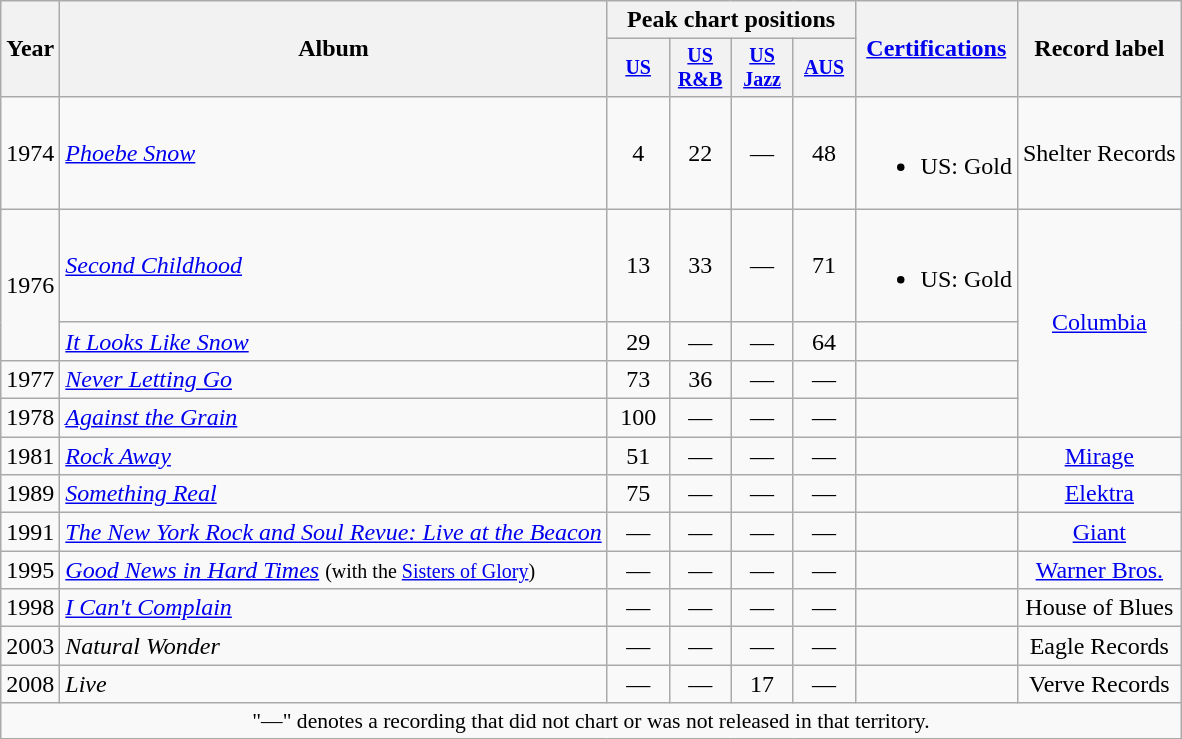<table class="wikitable" style="text-align:center;">
<tr>
<th rowspan="2">Year</th>
<th rowspan="2">Album</th>
<th colspan="4">Peak chart positions</th>
<th rowspan="2"><a href='#'>Certifications</a></th>
<th rowspan="2">Record label</th>
</tr>
<tr style="font-size:smaller;">
<th style="width:35px;"><a href='#'>US</a><br></th>
<th style="width:35px;"><a href='#'>US R&B</a><br></th>
<th style="width:35px;"><a href='#'>US Jazz</a><br></th>
<th style="width:35px;"><a href='#'>AUS</a><br></th>
</tr>
<tr>
<td>1974</td>
<td style="text-align:left;"><em><a href='#'>Phoebe Snow</a></em></td>
<td>4</td>
<td>22</td>
<td>—</td>
<td>48</td>
<td><br><ul><li>US: Gold</li></ul></td>
<td rowspan="1">Shelter Records</td>
</tr>
<tr>
<td rowspan="2">1976</td>
<td style="text-align:left;"><em><a href='#'>Second Childhood</a></em></td>
<td>13</td>
<td>33</td>
<td>—</td>
<td>71</td>
<td><br><ul><li>US: Gold</li></ul></td>
<td rowspan="4"><a href='#'>Columbia</a></td>
</tr>
<tr>
<td style="text-align:left;"><em><a href='#'>It Looks Like Snow</a></em></td>
<td>29</td>
<td>—</td>
<td>—</td>
<td>64</td>
<td></td>
</tr>
<tr>
<td>1977</td>
<td style="text-align:left;"><em><a href='#'>Never Letting Go</a></em></td>
<td>73</td>
<td>36</td>
<td>—</td>
<td>—</td>
<td></td>
</tr>
<tr>
<td>1978</td>
<td style="text-align:left;"><em><a href='#'>Against the Grain</a></em></td>
<td>100</td>
<td>—</td>
<td>—</td>
<td>—</td>
<td></td>
</tr>
<tr>
<td>1981</td>
<td style="text-align:left;"><em><a href='#'>Rock Away</a></em></td>
<td>51</td>
<td>—</td>
<td>—</td>
<td>—</td>
<td></td>
<td><a href='#'>Mirage</a></td>
</tr>
<tr>
<td>1989</td>
<td style="text-align:left;"><em><a href='#'>Something Real</a></em></td>
<td>75</td>
<td>—</td>
<td>—</td>
<td>—</td>
<td></td>
<td><a href='#'>Elektra</a></td>
</tr>
<tr>
<td>1991</td>
<td style="text-align:left;"><em><a href='#'>The New York Rock and Soul Revue: Live at the Beacon</a></em></td>
<td>—</td>
<td>—</td>
<td>—</td>
<td>—</td>
<td></td>
<td><a href='#'>Giant</a></td>
</tr>
<tr>
<td>1995</td>
<td style="text-align:left;"><em><a href='#'>Good News in Hard Times</a></em> <small>(with the <a href='#'>Sisters of Glory</a>)</small></td>
<td>—</td>
<td>—</td>
<td>—</td>
<td>—</td>
<td></td>
<td><a href='#'>Warner Bros.</a></td>
</tr>
<tr>
<td>1998</td>
<td style="text-align:left;"><em><a href='#'>I Can't Complain</a></em></td>
<td>—</td>
<td>—</td>
<td>—</td>
<td>—</td>
<td></td>
<td>House of Blues</td>
</tr>
<tr>
<td>2003</td>
<td style="text-align:left;"><em>Natural Wonder</em></td>
<td>—</td>
<td>—</td>
<td>—</td>
<td>—</td>
<td></td>
<td>Eagle Records</td>
</tr>
<tr>
<td>2008</td>
<td style="text-align:left;"><em>Live</em></td>
<td>—</td>
<td>—</td>
<td>17</td>
<td>—</td>
<td></td>
<td>Verve Records</td>
</tr>
<tr>
<td colspan="15" style="font-size:90%">"—" denotes a recording that did not chart or was not released in that territory.</td>
</tr>
</table>
